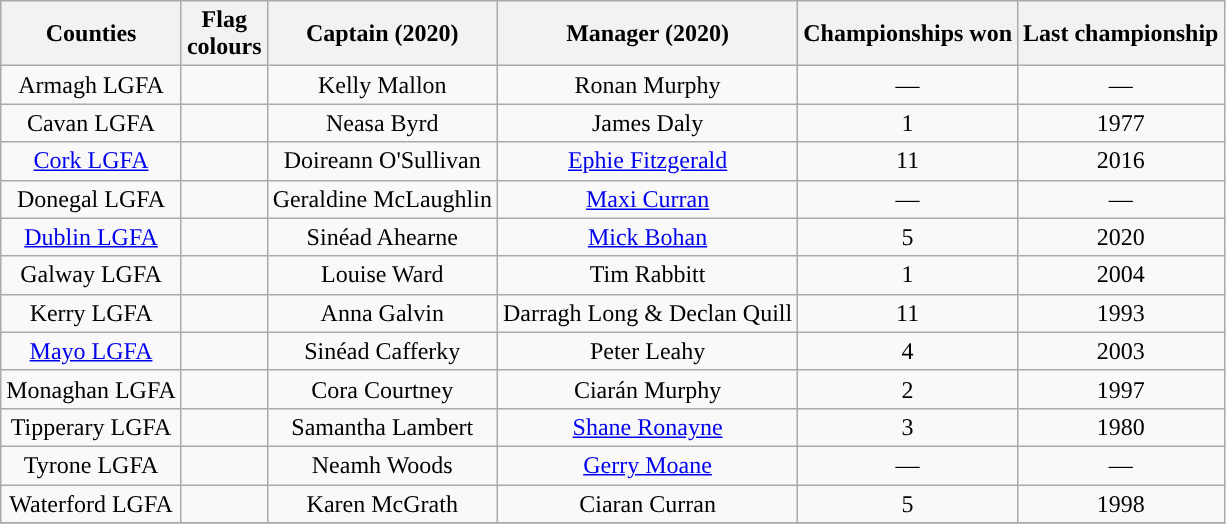<table class="wikitable sortable" style="font-size:16px; text-align:center">
<tr>
<th>Counties</th>
<th>Flag<br>colours</th>
<th>Captain (2020)</th>
<th>Manager (2020)</th>
<th>Championships won</th>
<th>Last championship</th>
</tr>
<tr>
<td>Armagh LGFA</td>
<td></td>
<td>Kelly Mallon</td>
<td>Ronan Murphy</td>
<td>—</td>
<td>—</td>
</tr>
<tr>
<td>Cavan LGFA</td>
<td></td>
<td>Neasa Byrd</td>
<td>James Daly</td>
<td>1</td>
<td>1977</td>
</tr>
<tr>
<td><a href='#'>Cork LGFA</a></td>
<td></td>
<td>Doireann O'Sullivan</td>
<td><a href='#'>Ephie Fitzgerald</a></td>
<td>11</td>
<td>2016</td>
</tr>
<tr>
<td>Donegal LGFA</td>
<td></td>
<td>Geraldine McLaughlin</td>
<td><a href='#'>Maxi Curran</a></td>
<td>—</td>
<td>—</td>
</tr>
<tr>
<td><a href='#'>Dublin LGFA</a></td>
<td></td>
<td>Sinéad Ahearne</td>
<td><a href='#'>Mick Bohan</a></td>
<td>5</td>
<td>2020</td>
</tr>
<tr>
<td>Galway LGFA</td>
<td></td>
<td>Louise Ward</td>
<td>Tim Rabbitt</td>
<td>1</td>
<td>2004</td>
</tr>
<tr>
<td>Kerry LGFA</td>
<td></td>
<td>Anna Galvin</td>
<td>Darragh Long & Declan Quill</td>
<td>11</td>
<td>1993</td>
</tr>
<tr>
<td><a href='#'>Mayo LGFA</a></td>
<td></td>
<td>Sinéad Cafferky</td>
<td>Peter Leahy</td>
<td>4</td>
<td>2003</td>
</tr>
<tr>
<td>Monaghan LGFA</td>
<td></td>
<td>Cora Courtney</td>
<td>Ciarán Murphy</td>
<td>2</td>
<td>1997</td>
</tr>
<tr>
<td>Tipperary LGFA</td>
<td></td>
<td>Samantha Lambert</td>
<td><a href='#'>Shane Ronayne</a></td>
<td>3</td>
<td>1980</td>
</tr>
<tr>
<td>Tyrone LGFA</td>
<td></td>
<td>Neamh Woods</td>
<td><a href='#'>Gerry Moane</a></td>
<td>—</td>
<td>—</td>
</tr>
<tr>
<td>Waterford LGFA</td>
<td></td>
<td>Karen McGrath</td>
<td>Ciaran Curran</td>
<td>5</td>
<td>1998</td>
</tr>
<tr>
</tr>
</table>
